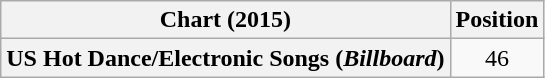<table class="wikitable plainrowheaders" style="text-align:center">
<tr>
<th scope="col">Chart (2015)</th>
<th scope="col">Position</th>
</tr>
<tr>
<th scope="row">US Hot Dance/Electronic Songs (<em>Billboard</em>)</th>
<td>46</td>
</tr>
</table>
